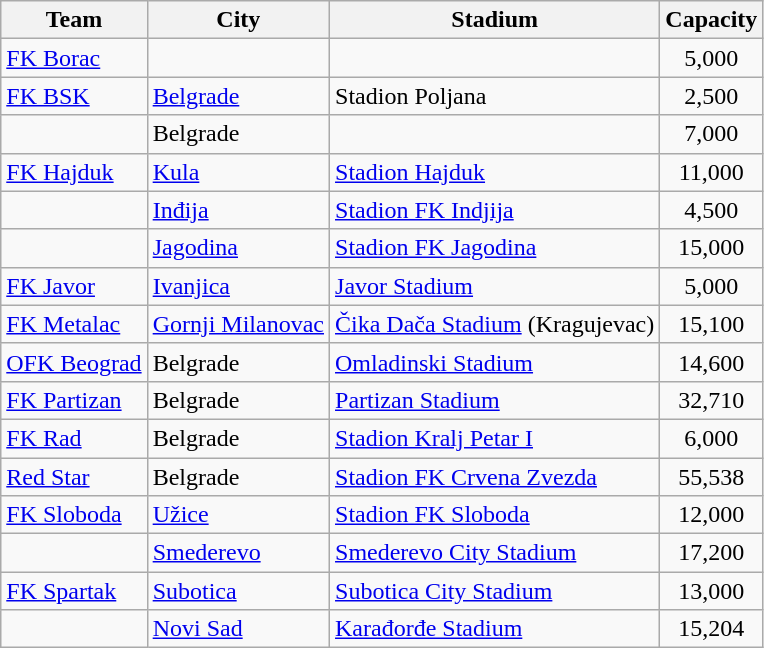<table class="wikitable sortable">
<tr>
<th>Team</th>
<th>City</th>
<th>Stadium</th>
<th>Capacity</th>
</tr>
<tr>
<td><a href='#'>FK Borac</a></td>
<td></td>
<td></td>
<td style="text-align:center;">5,000</td>
</tr>
<tr>
<td><a href='#'>FK BSK</a></td>
<td><a href='#'>Belgrade</a></td>
<td>Stadion Poljana</td>
<td style="text-align:center;">2,500</td>
</tr>
<tr>
<td></td>
<td>Belgrade</td>
<td></td>
<td style="text-align:center;">7,000</td>
</tr>
<tr>
<td><a href='#'>FK Hajduk</a></td>
<td><a href='#'>Kula</a></td>
<td><a href='#'>Stadion Hajduk</a></td>
<td style="text-align:center;">11,000</td>
</tr>
<tr>
<td></td>
<td><a href='#'>Inđija</a></td>
<td><a href='#'>Stadion FK Indjija</a></td>
<td style="text-align:center;">4,500</td>
</tr>
<tr>
<td></td>
<td><a href='#'>Jagodina</a></td>
<td><a href='#'>Stadion FK Jagodina</a></td>
<td style="text-align:center;">15,000</td>
</tr>
<tr>
<td><a href='#'>FK Javor</a></td>
<td><a href='#'>Ivanjica</a></td>
<td><a href='#'>Javor Stadium</a></td>
<td style="text-align:center;">5,000</td>
</tr>
<tr>
<td><a href='#'>FK Metalac</a></td>
<td><a href='#'>Gornji Milanovac</a></td>
<td><a href='#'>Čika Dača Stadium</a> (Kragujevac)</td>
<td align="center">15,100</td>
</tr>
<tr>
<td><a href='#'>OFK Beograd</a></td>
<td>Belgrade</td>
<td><a href='#'>Omladinski Stadium</a></td>
<td style="text-align:center;">14,600</td>
</tr>
<tr>
<td><a href='#'>FK Partizan</a></td>
<td>Belgrade</td>
<td><a href='#'>Partizan Stadium</a></td>
<td style="text-align:center;">32,710</td>
</tr>
<tr>
<td><a href='#'>FK Rad</a></td>
<td>Belgrade</td>
<td><a href='#'>Stadion Kralj Petar I</a></td>
<td style="text-align:center;">6,000</td>
</tr>
<tr>
<td><a href='#'>Red Star</a></td>
<td>Belgrade</td>
<td><a href='#'>Stadion FK Crvena Zvezda</a></td>
<td style="text-align:center;">55,538</td>
</tr>
<tr>
<td><a href='#'>FK Sloboda</a></td>
<td><a href='#'>Užice</a></td>
<td><a href='#'>Stadion FK Sloboda</a></td>
<td style="text-align:center;">12,000</td>
</tr>
<tr>
<td></td>
<td><a href='#'>Smederevo</a></td>
<td><a href='#'>Smederevo City Stadium</a></td>
<td style="text-align:center;">17,200</td>
</tr>
<tr>
<td><a href='#'>FK Spartak</a></td>
<td><a href='#'>Subotica</a></td>
<td><a href='#'>Subotica City Stadium</a></td>
<td style="text-align:center;">13,000</td>
</tr>
<tr>
<td></td>
<td><a href='#'>Novi Sad</a></td>
<td><a href='#'>Karađorđe Stadium</a></td>
<td style="text-align:center;">15,204</td>
</tr>
</table>
